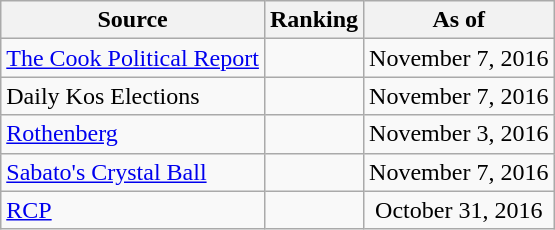<table class="wikitable" style="text-align:center">
<tr>
<th>Source</th>
<th>Ranking</th>
<th>As of</th>
</tr>
<tr>
<td align=left><a href='#'>The Cook Political Report</a></td>
<td></td>
<td>November 7, 2016</td>
</tr>
<tr>
<td align=left>Daily Kos Elections</td>
<td></td>
<td>November 7, 2016</td>
</tr>
<tr>
<td align=left><a href='#'>Rothenberg</a></td>
<td></td>
<td>November 3, 2016</td>
</tr>
<tr>
<td align=left><a href='#'>Sabato's Crystal Ball</a></td>
<td></td>
<td>November 7, 2016</td>
</tr>
<tr>
<td align="left"><a href='#'>RCP</a></td>
<td></td>
<td>October 31, 2016</td>
</tr>
</table>
